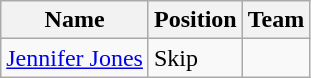<table class="wikitable">
<tr>
<th><strong>Name</strong></th>
<th><strong>Position</strong></th>
<th><strong>Team</strong></th>
</tr>
<tr>
<td><a href='#'>Jennifer Jones</a></td>
<td>Skip</td>
<td></td>
</tr>
</table>
